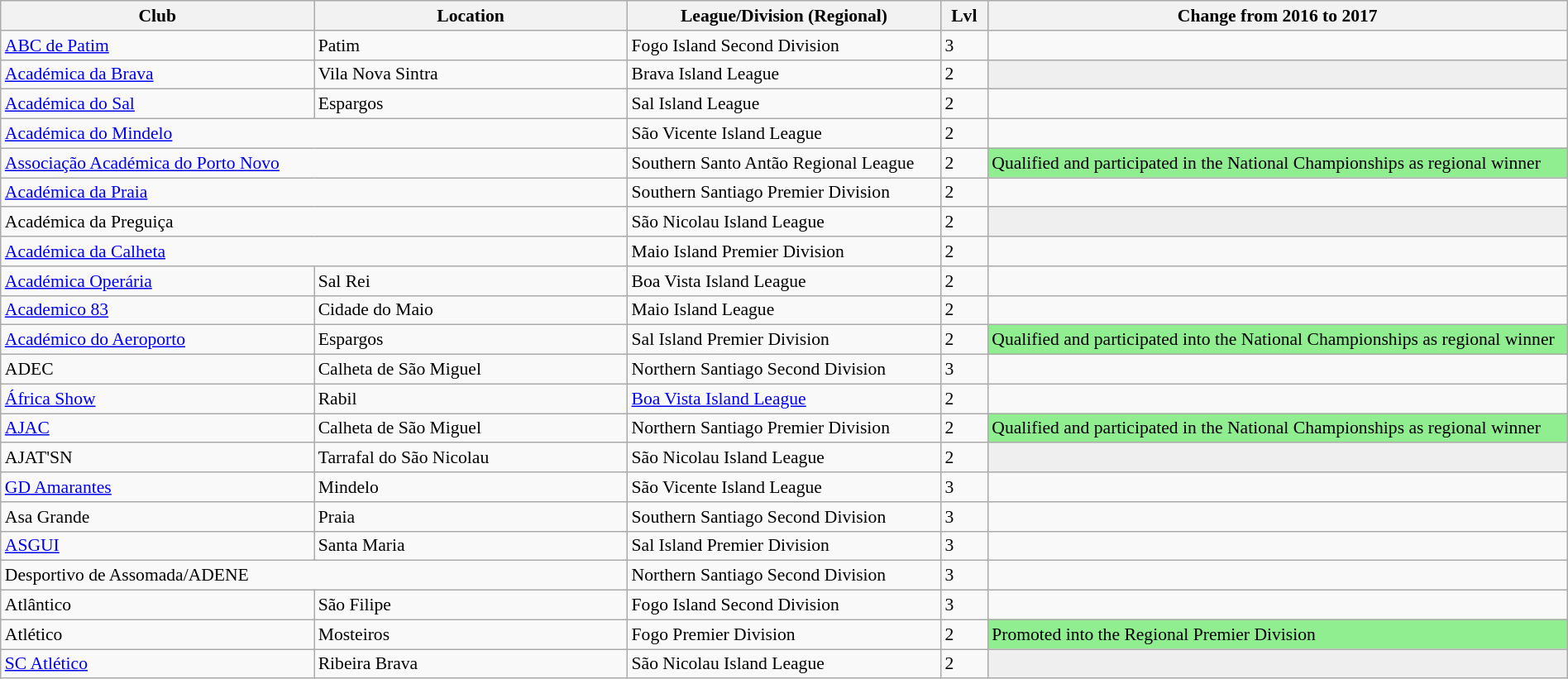<table class="wikitable sortable" width=100% style="font-size:90%">
<tr>
<th width=20%>Club</th>
<th width=20%>Location</th>
<th width=20%>League/Division (Regional)</th>
<th width=3%>Lvl</th>
<th width=37%>Change from 2016 to 2017</th>
</tr>
<tr>
<td><a href='#'>ABC de Patim</a></td>
<td>Patim</td>
<td>Fogo Island Second Division</td>
<td>3</td>
<td></td>
</tr>
<tr>
<td><a href='#'>Académica da Brava</a></td>
<td>Vila Nova Sintra</td>
<td>Brava Island League</td>
<td>2</td>
<td bgcolor=#EFEFEF></td>
</tr>
<tr>
<td><a href='#'>Académica do Sal</a></td>
<td>Espargos</td>
<td>Sal Island League</td>
<td>2</td>
<td></td>
</tr>
<tr>
<td colspan="2"><a href='#'>Académica do Mindelo</a></td>
<td>São Vicente Island League</td>
<td>2</td>
<td></td>
</tr>
<tr>
<td colspan="2"><a href='#'>Associação Académica do Porto Novo</a></td>
<td>Southern Santo Antão Regional League</td>
<td>2</td>
<td style="background:lightgreen">Qualified and participated in the National Championships as regional winner</td>
</tr>
<tr>
<td colspan="2"><a href='#'>Académica da Praia</a></td>
<td>Southern Santiago Premier Division</td>
<td>2</td>
<td></td>
</tr>
<tr>
<td colspan="2">Académica da Preguiça</td>
<td>São Nicolau Island League</td>
<td>2</td>
<td bgcolor=#EFEFEF></td>
</tr>
<tr>
<td colspan="2"><a href='#'>Académica da Calheta</a></td>
<td>Maio Island Premier Division</td>
<td>2</td>
<td></td>
</tr>
<tr>
<td><a href='#'>Académica Operária</a></td>
<td>Sal Rei</td>
<td>Boa Vista Island League</td>
<td>2</td>
<td></td>
</tr>
<tr>
<td><a href='#'>Academico 83</a></td>
<td>Cidade do Maio</td>
<td>Maio Island League</td>
<td>2</td>
<td></td>
</tr>
<tr>
<td><a href='#'>Académico do Aeroporto</a></td>
<td>Espargos</td>
<td>Sal Island Premier Division</td>
<td>2</td>
<td style="background:lightgreen">Qualified and participated into the National Championships as regional winner</td>
</tr>
<tr>
<td>ADEC</td>
<td>Calheta de São Miguel</td>
<td>Northern Santiago Second Division</td>
<td>3</td>
<td></td>
</tr>
<tr>
<td><a href='#'>África Show</a></td>
<td>Rabil</td>
<td><a href='#'>Boa Vista Island League</a></td>
<td>2</td>
<td></td>
</tr>
<tr>
<td><a href='#'>AJAC</a></td>
<td>Calheta de São Miguel</td>
<td>Northern Santiago Premier Division</td>
<td>2</td>
<td style="background:lightgreen">Qualified and participated in the National Championships as regional winner</td>
</tr>
<tr>
<td>AJAT'SN</td>
<td>Tarrafal do São Nicolau</td>
<td>São Nicolau Island League</td>
<td>2</td>
<td bgcolor=#EFEFEF></td>
</tr>
<tr>
<td><a href='#'>GD Amarantes</a></td>
<td>Mindelo</td>
<td>São Vicente Island League</td>
<td>3</td>
<td></td>
</tr>
<tr>
<td>Asa Grande</td>
<td>Praia</td>
<td>Southern Santiago Second Division</td>
<td>3</td>
<td></td>
</tr>
<tr>
<td><a href='#'>ASGUI</a></td>
<td>Santa Maria</td>
<td>Sal Island Premier Division</td>
<td>3</td>
<td></td>
</tr>
<tr>
<td colspan="2">Desportivo de Assomada/ADENE</td>
<td>Northern Santiago Second Division</td>
<td>3</td>
<td></td>
</tr>
<tr>
<td>Atlântico</td>
<td>São Filipe</td>
<td>Fogo Island Second Division</td>
<td>3</td>
<td></td>
</tr>
<tr>
<td>Atlético</td>
<td>Mosteiros</td>
<td>Fogo Premier Division</td>
<td>2</td>
<td style="background:lightgreen">Promoted into the Regional Premier Division</td>
</tr>
<tr>
<td><a href='#'>SC Atlético</a></td>
<td>Ribeira Brava</td>
<td>São Nicolau Island League</td>
<td>2</td>
<td bgcolor=EFEFEF></td>
</tr>
</table>
